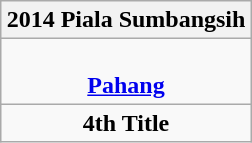<table class="wikitable" style="text-align: center; margin: 0 auto;">
<tr>
<th>2014 Piala Sumbangsih</th>
</tr>
<tr>
<td><br><a href='#'><strong>Pahang</strong></a></td>
</tr>
<tr>
<td><strong>4th Title</strong></td>
</tr>
</table>
